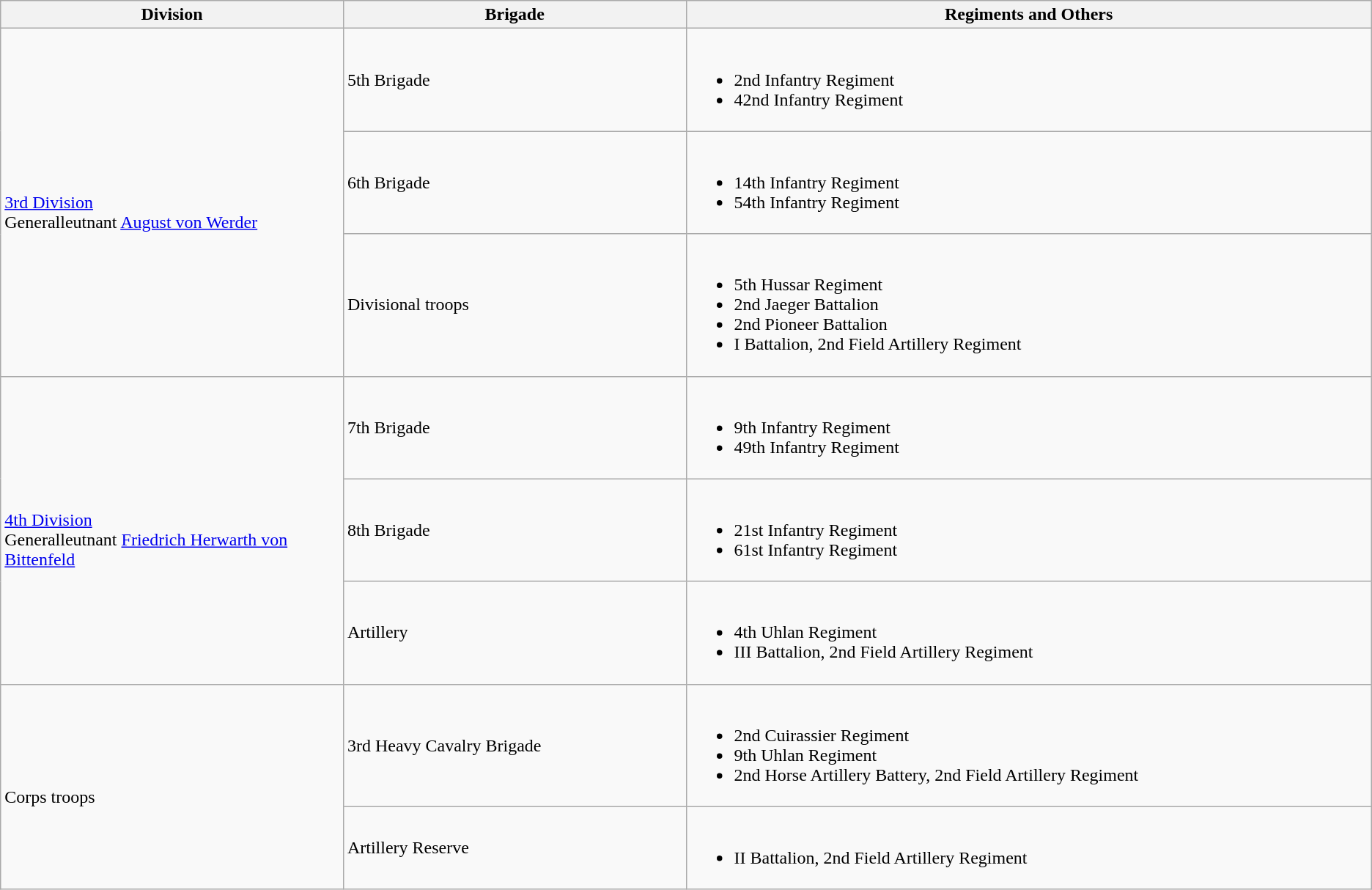<table class="wikitable">
<tr>
<th style="width:25%;">Division</th>
<th style="width:25%;">Brigade</th>
<th>Regiments and Others</th>
</tr>
<tr>
<td rowspan=3><br><a href='#'>3rd Division</a>
<br>
Generalleutnant <a href='#'>August von Werder</a></td>
<td>5th Brigade</td>
<td><br><ul><li>2nd Infantry Regiment</li><li>42nd Infantry Regiment</li></ul></td>
</tr>
<tr>
<td>6th Brigade</td>
<td><br><ul><li>14th Infantry Regiment</li><li>54th Infantry Regiment</li></ul></td>
</tr>
<tr>
<td>Divisional troops</td>
<td><br><ul><li>5th Hussar Regiment</li><li>2nd Jaeger Battalion</li><li>2nd Pioneer Battalion</li><li>I Battalion, 2nd Field Artillery Regiment</li></ul></td>
</tr>
<tr>
<td rowspan=3><br><a href='#'>4th Division</a>
<br>
Generalleutnant <a href='#'>Friedrich Herwarth von Bittenfeld</a></td>
<td>7th Brigade</td>
<td><br><ul><li>9th Infantry Regiment</li><li>49th Infantry Regiment</li></ul></td>
</tr>
<tr>
<td>8th Brigade</td>
<td><br><ul><li>21st Infantry Regiment</li><li>61st Infantry Regiment</li></ul></td>
</tr>
<tr>
<td>Artillery</td>
<td><br><ul><li>4th Uhlan Regiment</li><li>III Battalion, 2nd Field Artillery Regiment</li></ul></td>
</tr>
<tr>
<td rowspan=2><br>Corps troops</td>
<td>3rd Heavy Cavalry Brigade</td>
<td><br><ul><li>2nd Cuirassier Regiment</li><li>9th Uhlan Regiment</li><li>2nd Horse Artillery Battery, 2nd Field Artillery Regiment</li></ul></td>
</tr>
<tr>
<td>Artillery Reserve</td>
<td><br><ul><li>II Battalion, 2nd Field Artillery Regiment</li></ul></td>
</tr>
</table>
